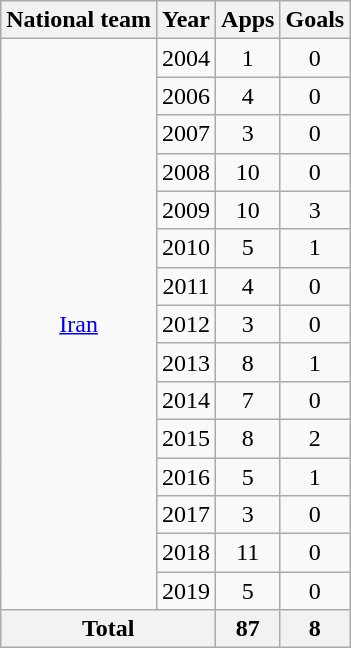<table class="wikitable" style="text-align:center">
<tr>
<th>National team</th>
<th>Year</th>
<th>Apps</th>
<th>Goals</th>
</tr>
<tr>
<td rowspan="15"><a href='#'>Iran</a></td>
<td>2004</td>
<td>1</td>
<td>0</td>
</tr>
<tr>
<td>2006</td>
<td>4</td>
<td>0</td>
</tr>
<tr>
<td>2007</td>
<td>3</td>
<td>0</td>
</tr>
<tr>
<td>2008</td>
<td>10</td>
<td>0</td>
</tr>
<tr>
<td>2009</td>
<td>10</td>
<td>3</td>
</tr>
<tr>
<td>2010</td>
<td>5</td>
<td>1</td>
</tr>
<tr>
<td>2011</td>
<td>4</td>
<td>0</td>
</tr>
<tr>
<td>2012</td>
<td>3</td>
<td>0</td>
</tr>
<tr>
<td>2013</td>
<td>8</td>
<td>1</td>
</tr>
<tr>
<td>2014</td>
<td>7</td>
<td>0</td>
</tr>
<tr>
<td>2015</td>
<td>8</td>
<td>2</td>
</tr>
<tr>
<td>2016</td>
<td>5</td>
<td>1</td>
</tr>
<tr>
<td>2017</td>
<td>3</td>
<td>0</td>
</tr>
<tr>
<td>2018</td>
<td>11</td>
<td>0</td>
</tr>
<tr>
<td>2019</td>
<td>5</td>
<td>0</td>
</tr>
<tr>
<th colspan="2">Total</th>
<th>87</th>
<th>8</th>
</tr>
</table>
